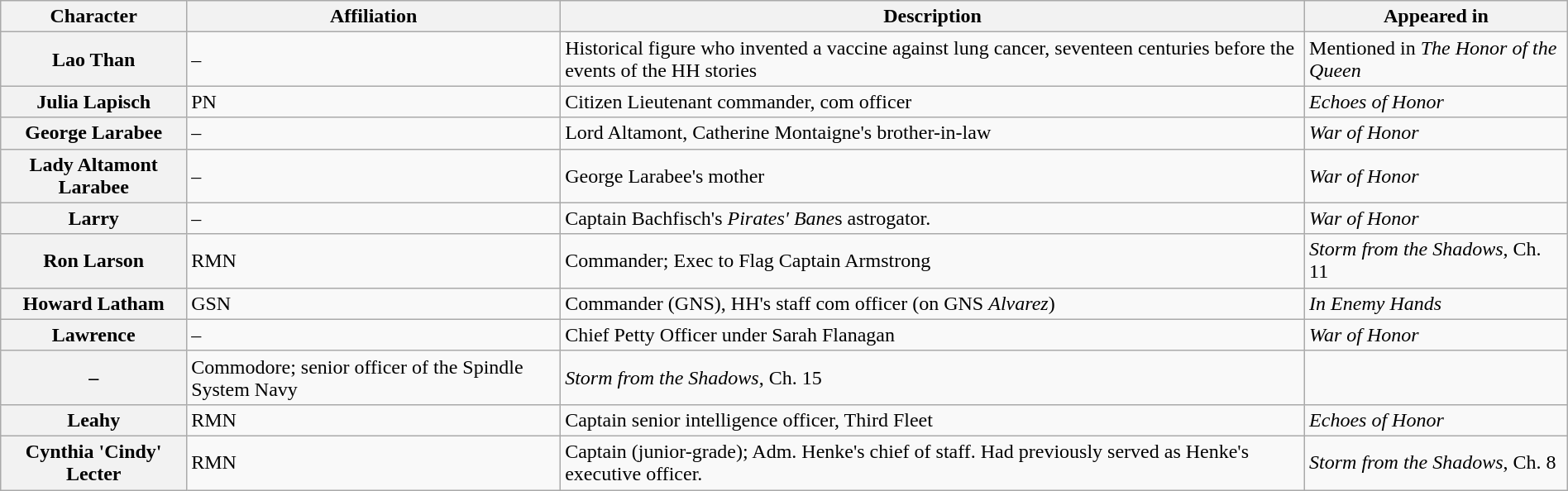<table class="wikitable" style="width: 100%">
<tr>
<th>Character</th>
<th>Affiliation</th>
<th>Description</th>
<th>Appeared in</th>
</tr>
<tr>
<th>Lao Than</th>
<td>–</td>
<td>Historical figure who invented a vaccine against lung cancer, seventeen centuries before the events of the HH stories</td>
<td>Mentioned in <em>The Honor of the Queen</em></td>
</tr>
<tr>
<th>Julia Lapisch</th>
<td>PN</td>
<td>Citizen Lieutenant commander, com officer</td>
<td><em>Echoes of Honor</em></td>
</tr>
<tr>
<th>George Larabee</th>
<td>–</td>
<td>Lord Altamont, Catherine Montaigne's brother-in-law</td>
<td><em>War of Honor</em></td>
</tr>
<tr>
<th>Lady Altamont Larabee</th>
<td>–</td>
<td>George Larabee's mother</td>
<td><em>War of Honor</em></td>
</tr>
<tr>
<th>Larry</th>
<td>–</td>
<td>Captain Bachfisch's <em>Pirates' Bane</em>s astrogator.</td>
<td><em>War of Honor</em></td>
</tr>
<tr>
<th>Ron Larson</th>
<td>RMN</td>
<td>Commander; Exec to Flag Captain Armstrong<br></td>
<td><em>Storm from the Shadows</em>, Ch. 11</td>
</tr>
<tr>
<th>Howard Latham</th>
<td>GSN</td>
<td>Commander (GNS), HH's staff com officer (on GNS <em>Alvarez</em>)</td>
<td><em>In Enemy Hands</em></td>
</tr>
<tr>
<th>Lawrence</th>
<td>–</td>
<td>Chief Petty Officer under Sarah Flanagan</td>
<td><em>War of Honor</em></td>
</tr>
<tr>
<th András Lázló>–</th>
<td>Commodore; senior officer of the Spindle System Navy</td>
<td><em>Storm from the Shadows</em>, Ch. 15</td>
</tr>
<tr>
<th>Leahy</th>
<td>RMN</td>
<td>Captain senior intelligence officer, Third Fleet</td>
<td><em>Echoes of Honor</em></td>
</tr>
<tr>
<th>Cynthia 'Cindy' Lecter</th>
<td>RMN</td>
<td>Captain (junior-grade); Adm. Henke's chief of staff. Had previously served as Henke's executive officer.<br></td>
<td><em>Storm from the Shadows</em>, Ch. 8</td>
</tr>
</table>
